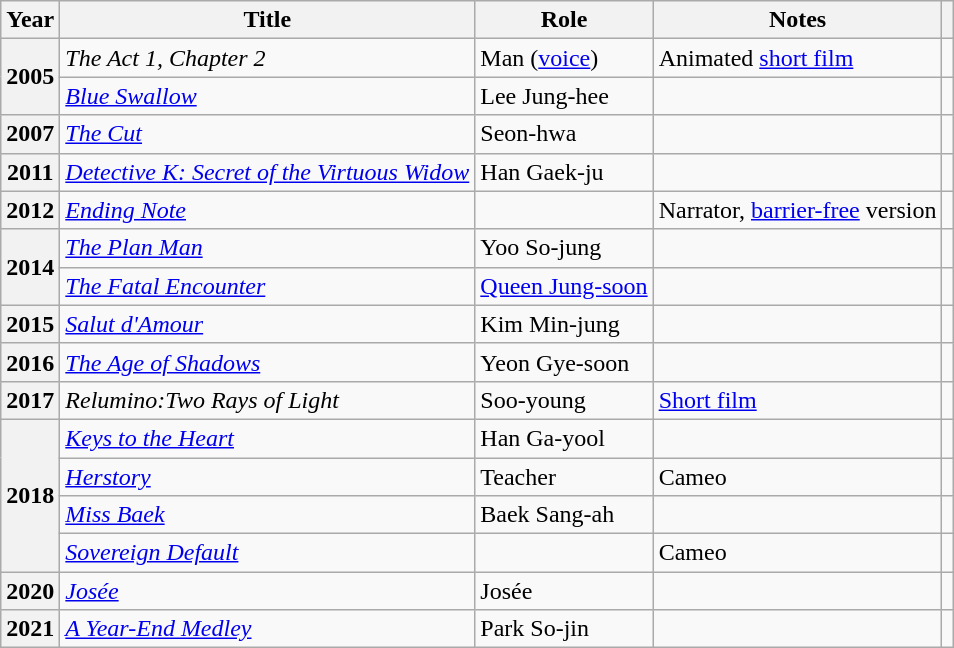<table class="wikitable plainrowheaders sortable">
<tr>
<th scope="col">Year</th>
<th scope="col">Title</th>
<th scope="col">Role</th>
<th scope="col" class="unsortable">Notes</th>
<th scope="col" class="unsortable"></th>
</tr>
<tr>
<th scope="row" rowspan="2">2005</th>
<td><em>The Act 1, Chapter 2</em></td>
<td>Man (<a href='#'>voice</a>)</td>
<td>Animated <a href='#'>short film</a></td>
<td style="text-align:center"></td>
</tr>
<tr>
<td><em><a href='#'>Blue Swallow</a></em></td>
<td>Lee Jung-hee</td>
<td></td>
<td style="text-align:center"></td>
</tr>
<tr>
<th scope="row">2007</th>
<td><em><a href='#'>The Cut</a></em></td>
<td>Seon-hwa</td>
<td></td>
<td style="text-align:center"></td>
</tr>
<tr>
<th scope="row">2011</th>
<td><em><a href='#'>Detective K: Secret of the Virtuous Widow</a></em></td>
<td>Han Gaek-ju</td>
<td></td>
<td style="text-align:center"></td>
</tr>
<tr>
<th scope="row">2012</th>
<td><em><a href='#'>Ending Note</a></em></td>
<td></td>
<td>Narrator, <a href='#'>barrier-free</a> version</td>
<td style="text-align:center"></td>
</tr>
<tr>
<th scope="row" rowspan="2">2014</th>
<td><em><a href='#'>The Plan Man</a></em></td>
<td>Yoo So-jung</td>
<td></td>
<td style="text-align:center"></td>
</tr>
<tr>
<td><em><a href='#'>The Fatal Encounter</a></em></td>
<td><a href='#'>Queen Jung-soon</a></td>
<td></td>
<td style="text-align:center"></td>
</tr>
<tr>
<th scope="row">2015</th>
<td><em><a href='#'>Salut d'Amour</a></em></td>
<td>Kim Min-jung</td>
<td></td>
<td style="text-align:center"></td>
</tr>
<tr>
<th scope="row">2016</th>
<td><em><a href='#'>The Age of Shadows</a></em></td>
<td>Yeon Gye-soon</td>
<td></td>
<td style="text-align:center"></td>
</tr>
<tr>
<th scope="row">2017</th>
<td><em>Relumino:Two Rays of Light</em></td>
<td>Soo-young</td>
<td><a href='#'>Short film</a></td>
<td style="text-align:center"></td>
</tr>
<tr>
<th scope="row" rowspan="4">2018</th>
<td><em><a href='#'>Keys to the Heart</a></em></td>
<td>Han Ga-yool</td>
<td></td>
<td style="text-align:center"></td>
</tr>
<tr>
<td><em><a href='#'>Herstory</a></em></td>
<td>Teacher</td>
<td>Cameo</td>
<td style="text-align:center"></td>
</tr>
<tr>
<td><em><a href='#'>Miss Baek</a></em></td>
<td>Baek Sang-ah</td>
<td></td>
<td style="text-align:center"></td>
</tr>
<tr>
<td><em><a href='#'>Sovereign Default</a></em></td>
<td></td>
<td>Cameo</td>
<td style="text-align:center"></td>
</tr>
<tr>
<th scope="row">2020</th>
<td><em><a href='#'>Josée</a></em></td>
<td>Josée</td>
<td></td>
<td style="text-align:center"></td>
</tr>
<tr>
<th scope="row">2021</th>
<td><em><a href='#'>A Year-End Medley</a></em></td>
<td>Park So-jin</td>
<td></td>
<td style="text-align:center"></td>
</tr>
</table>
